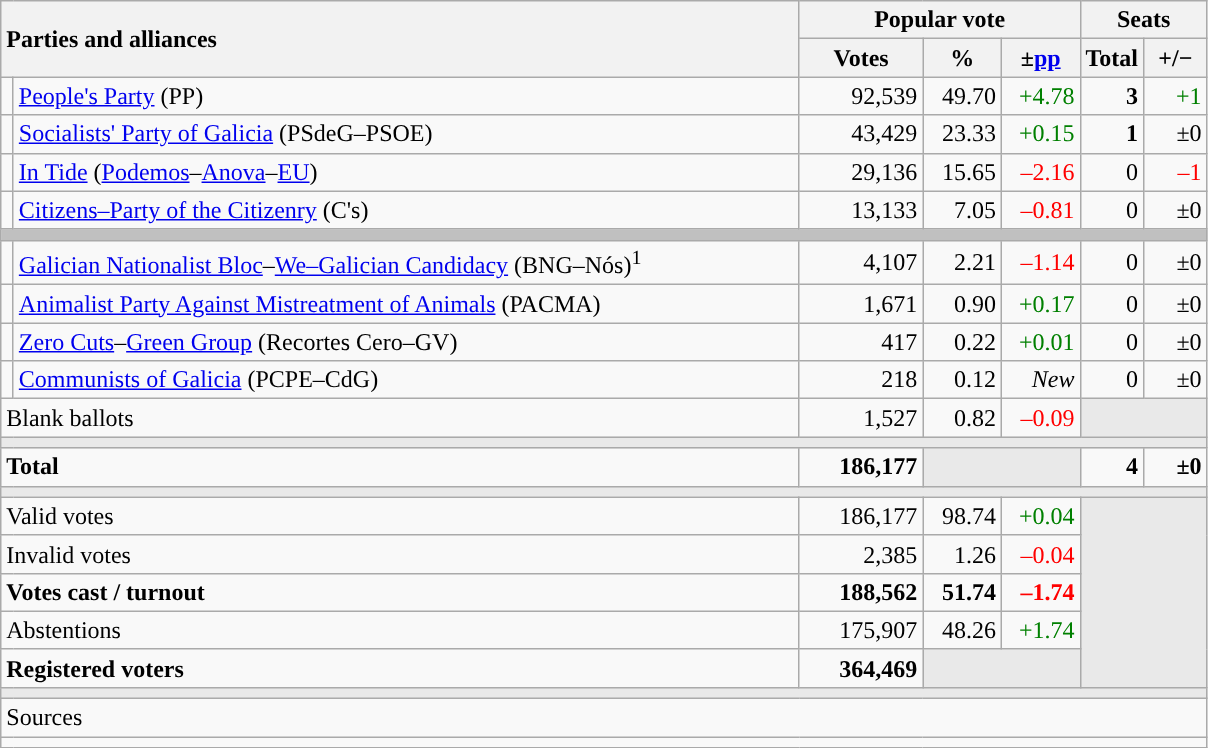<table class="wikitable" style="text-align:right;">
<tr>
<th style="text-align:left;" rowspan="2" colspan="2" width="525">Parties and alliances</th>
<th colspan="3">Popular vote</th>
<th colspan="2">Seats</th>
</tr>
<tr>
<th width="75">Votes</th>
<th width="45">%</th>
<th width="45">±<a href='#'>pp</a></th>
<th width="35">Total</th>
<th width="35">+/−</th>
</tr>
<tr>
<td width="1" style="color:inherit;background:"></td>
<td align="left"><a href='#'>People's Party</a> (PP)</td>
<td>92,539</td>
<td>49.70</td>
<td style="color:green;">+4.78</td>
<td><strong>3</strong></td>
<td style="color:green;">+1</td>
</tr>
<tr>
<td style="color:inherit;background:"></td>
<td align="left"><a href='#'>Socialists' Party of Galicia</a> (PSdeG–PSOE)</td>
<td>43,429</td>
<td>23.33</td>
<td style="color:green;">+0.15</td>
<td><strong>1</strong></td>
<td>±0</td>
</tr>
<tr>
<td style="color:inherit;background:"></td>
<td align="left"><a href='#'>In Tide</a> (<a href='#'>Podemos</a>–<a href='#'>Anova</a>–<a href='#'>EU</a>)</td>
<td>29,136</td>
<td>15.65</td>
<td style="color:red;">–2.16</td>
<td>0</td>
<td style="color:red;">–1</td>
</tr>
<tr>
<td style="color:inherit;background:"></td>
<td align="left"><a href='#'>Citizens–Party of the Citizenry</a> (C's)</td>
<td>13,133</td>
<td>7.05</td>
<td style="color:red;">–0.81</td>
<td>0</td>
<td>±0</td>
</tr>
<tr>
<td colspan="7" bgcolor="#C0C0C0"></td>
</tr>
<tr>
<td style="color:inherit;background:"></td>
<td align="left"><a href='#'>Galician Nationalist Bloc</a>–<a href='#'>We–Galician Candidacy</a> (BNG–Nós)<sup>1</sup></td>
<td>4,107</td>
<td>2.21</td>
<td style="color:red;">–1.14</td>
<td>0</td>
<td>±0</td>
</tr>
<tr>
<td style="color:inherit;background:"></td>
<td align="left"><a href='#'>Animalist Party Against Mistreatment of Animals</a> (PACMA)</td>
<td>1,671</td>
<td>0.90</td>
<td style="color:green;">+0.17</td>
<td>0</td>
<td>±0</td>
</tr>
<tr>
<td style="color:inherit;background:"></td>
<td align="left"><a href='#'>Zero Cuts</a>–<a href='#'>Green Group</a> (Recortes Cero–GV)</td>
<td>417</td>
<td>0.22</td>
<td style="color:green;">+0.01</td>
<td>0</td>
<td>±0</td>
</tr>
<tr>
<td style="color:inherit;background:"></td>
<td align="left"><a href='#'>Communists of Galicia</a> (PCPE–CdG)</td>
<td>218</td>
<td>0.12</td>
<td><em>New</em></td>
<td>0</td>
<td>±0</td>
</tr>
<tr>
<td align="left" colspan="2">Blank ballots</td>
<td>1,527</td>
<td>0.82</td>
<td style="color:red;">–0.09</td>
<td bgcolor="#E9E9E9" colspan="2"></td>
</tr>
<tr>
<td colspan="7" bgcolor="#E9E9E9"></td>
</tr>
<tr style="font-weight:bold;">
<td align="left" colspan="2">Total</td>
<td>186,177</td>
<td bgcolor="#E9E9E9" colspan="2"></td>
<td>4</td>
<td>±0</td>
</tr>
<tr>
<td colspan="7" bgcolor="#E9E9E9"></td>
</tr>
<tr>
<td align="left" colspan="2">Valid votes</td>
<td>186,177</td>
<td>98.74</td>
<td style="color:green;">+0.04</td>
<td bgcolor="#E9E9E9" colspan="2" rowspan="5"></td>
</tr>
<tr>
<td align="left" colspan="2">Invalid votes</td>
<td>2,385</td>
<td>1.26</td>
<td style="color:red;">–0.04</td>
</tr>
<tr style="font-weight:bold;">
<td align="left" colspan="2">Votes cast / turnout</td>
<td>188,562</td>
<td>51.74</td>
<td style="color:red;">–1.74</td>
</tr>
<tr>
<td align="left" colspan="2">Abstentions</td>
<td>175,907</td>
<td>48.26</td>
<td style="color:green;">+1.74</td>
</tr>
<tr style="font-weight:bold;">
<td align="left" colspan="2">Registered voters</td>
<td>364,469</td>
<td bgcolor="#E9E9E9" colspan="2"></td>
</tr>
<tr>
<td colspan="7" bgcolor="#E9E9E9"></td>
</tr>
<tr>
<td align="left" colspan="7">Sources</td>
</tr>
<tr>
<td colspan="7" style="text-align:left; max-width:790px;"></td>
</tr>
</table>
